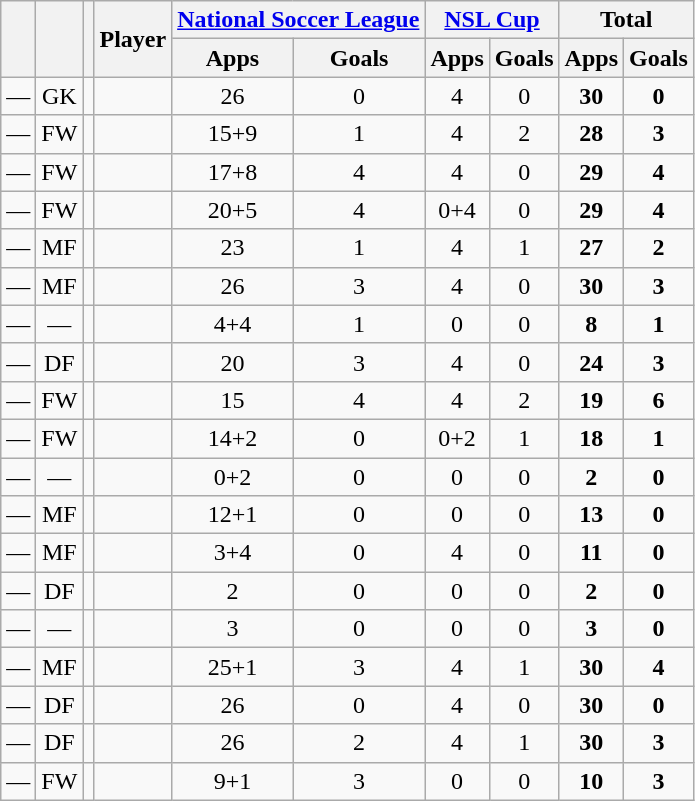<table class="wikitable sortable" style="text-align:center">
<tr>
<th rowspan="2"></th>
<th rowspan="2"></th>
<th rowspan="2"></th>
<th rowspan="2">Player</th>
<th colspan="2"><a href='#'>National Soccer League</a></th>
<th colspan="2"><a href='#'>NSL Cup</a></th>
<th colspan="2">Total</th>
</tr>
<tr>
<th>Apps</th>
<th>Goals</th>
<th>Apps</th>
<th>Goals</th>
<th>Apps</th>
<th>Goals</th>
</tr>
<tr>
<td>—</td>
<td>GK</td>
<td></td>
<td align="left"></td>
<td>26</td>
<td>0</td>
<td>4</td>
<td>0</td>
<td><strong>30</strong></td>
<td><strong>0</strong></td>
</tr>
<tr>
<td>—</td>
<td>FW</td>
<td></td>
<td align="left"></td>
<td>15+9</td>
<td>1</td>
<td>4</td>
<td>2</td>
<td><strong>28</strong></td>
<td><strong>3</strong></td>
</tr>
<tr>
<td>—</td>
<td>FW</td>
<td></td>
<td align="left"></td>
<td>17+8</td>
<td>4</td>
<td>4</td>
<td>0</td>
<td><strong>29</strong></td>
<td><strong>4</strong></td>
</tr>
<tr>
<td>—</td>
<td>FW</td>
<td></td>
<td align="left"></td>
<td>20+5</td>
<td>4</td>
<td>0+4</td>
<td>0</td>
<td><strong>29</strong></td>
<td><strong>4</strong></td>
</tr>
<tr>
<td>—</td>
<td>MF</td>
<td></td>
<td align="left"></td>
<td>23</td>
<td>1</td>
<td>4</td>
<td>1</td>
<td><strong>27</strong></td>
<td><strong>2</strong></td>
</tr>
<tr>
<td>—</td>
<td>MF</td>
<td></td>
<td align="left"></td>
<td>26</td>
<td>3</td>
<td>4</td>
<td>0</td>
<td><strong>30</strong></td>
<td><strong>3</strong></td>
</tr>
<tr>
<td>—</td>
<td>—</td>
<td></td>
<td align="left"></td>
<td>4+4</td>
<td>1</td>
<td>0</td>
<td>0</td>
<td><strong>8</strong></td>
<td><strong>1</strong></td>
</tr>
<tr>
<td>—</td>
<td>DF</td>
<td></td>
<td align="left"></td>
<td>20</td>
<td>3</td>
<td>4</td>
<td>0</td>
<td><strong>24</strong></td>
<td><strong>3</strong></td>
</tr>
<tr>
<td>—</td>
<td>FW</td>
<td></td>
<td align="left"></td>
<td>15</td>
<td>4</td>
<td>4</td>
<td>2</td>
<td><strong>19</strong></td>
<td><strong>6</strong></td>
</tr>
<tr>
<td>—</td>
<td>FW</td>
<td></td>
<td align="left"></td>
<td>14+2</td>
<td>0</td>
<td>0+2</td>
<td>1</td>
<td><strong>18</strong></td>
<td><strong>1</strong></td>
</tr>
<tr>
<td>—</td>
<td>—</td>
<td></td>
<td align="left"></td>
<td>0+2</td>
<td>0</td>
<td>0</td>
<td>0</td>
<td><strong>2</strong></td>
<td><strong>0</strong></td>
</tr>
<tr>
<td>—</td>
<td>MF</td>
<td></td>
<td align="left"></td>
<td>12+1</td>
<td>0</td>
<td>0</td>
<td>0</td>
<td><strong>13</strong></td>
<td><strong>0</strong></td>
</tr>
<tr>
<td>—</td>
<td>MF</td>
<td></td>
<td align="left"></td>
<td>3+4</td>
<td>0</td>
<td>4</td>
<td>0</td>
<td><strong>11</strong></td>
<td><strong>0</strong></td>
</tr>
<tr>
<td>—</td>
<td>DF</td>
<td></td>
<td align="left"></td>
<td>2</td>
<td>0</td>
<td>0</td>
<td>0</td>
<td><strong>2</strong></td>
<td><strong>0</strong></td>
</tr>
<tr>
<td>—</td>
<td>—</td>
<td></td>
<td align="left"></td>
<td>3</td>
<td>0</td>
<td>0</td>
<td>0</td>
<td><strong>3</strong></td>
<td><strong>0</strong></td>
</tr>
<tr>
<td>—</td>
<td>MF</td>
<td></td>
<td align="left"></td>
<td>25+1</td>
<td>3</td>
<td>4</td>
<td>1</td>
<td><strong>30</strong></td>
<td><strong>4</strong></td>
</tr>
<tr>
<td>—</td>
<td>DF</td>
<td></td>
<td align="left"></td>
<td>26</td>
<td>0</td>
<td>4</td>
<td>0</td>
<td><strong>30</strong></td>
<td><strong>0</strong></td>
</tr>
<tr>
<td>—</td>
<td>DF</td>
<td></td>
<td align="left"></td>
<td>26</td>
<td>2</td>
<td>4</td>
<td>1</td>
<td><strong>30</strong></td>
<td><strong>3</strong></td>
</tr>
<tr>
<td>—</td>
<td>FW</td>
<td></td>
<td align="left"></td>
<td>9+1</td>
<td>3</td>
<td>0</td>
<td>0</td>
<td><strong>10</strong></td>
<td><strong>3</strong></td>
</tr>
</table>
